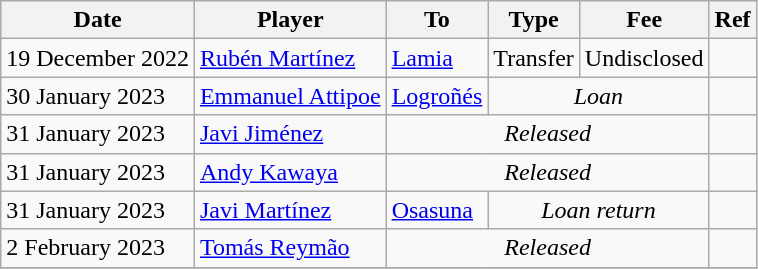<table class="wikitable">
<tr>
<th>Date</th>
<th>Player</th>
<th>To</th>
<th>Type</th>
<th>Fee</th>
<th>Ref</th>
</tr>
<tr>
<td>19 December 2022</td>
<td> <a href='#'>Rubén Martínez</a></td>
<td> <a href='#'>Lamia</a></td>
<td align=center>Transfer</td>
<td align=center>Undisclosed</td>
<td align=center></td>
</tr>
<tr>
<td>30 January 2023</td>
<td> <a href='#'>Emmanuel Attipoe</a></td>
<td><a href='#'>Logroñés</a></td>
<td colspan=2 align=center><em>Loan</em></td>
<td align=center></td>
</tr>
<tr>
<td>31 January 2023</td>
<td> <a href='#'>Javi Jiménez</a></td>
<td colspan=3 align=center><em>Released</em></td>
<td align=center></td>
</tr>
<tr>
<td>31 January 2023</td>
<td> <a href='#'>Andy Kawaya</a></td>
<td colspan=3 align=center><em>Released</em></td>
<td align=center></td>
</tr>
<tr>
<td>31 January 2023</td>
<td> <a href='#'>Javi Martínez</a></td>
<td><a href='#'>Osasuna</a></td>
<td colspan=2 align=center><em>Loan return</em></td>
<td align=center></td>
</tr>
<tr>
<td>2 February 2023</td>
<td> <a href='#'>Tomás Reymão</a></td>
<td colspan=3 align=center><em>Released</em></td>
<td align=center></td>
</tr>
<tr>
</tr>
</table>
